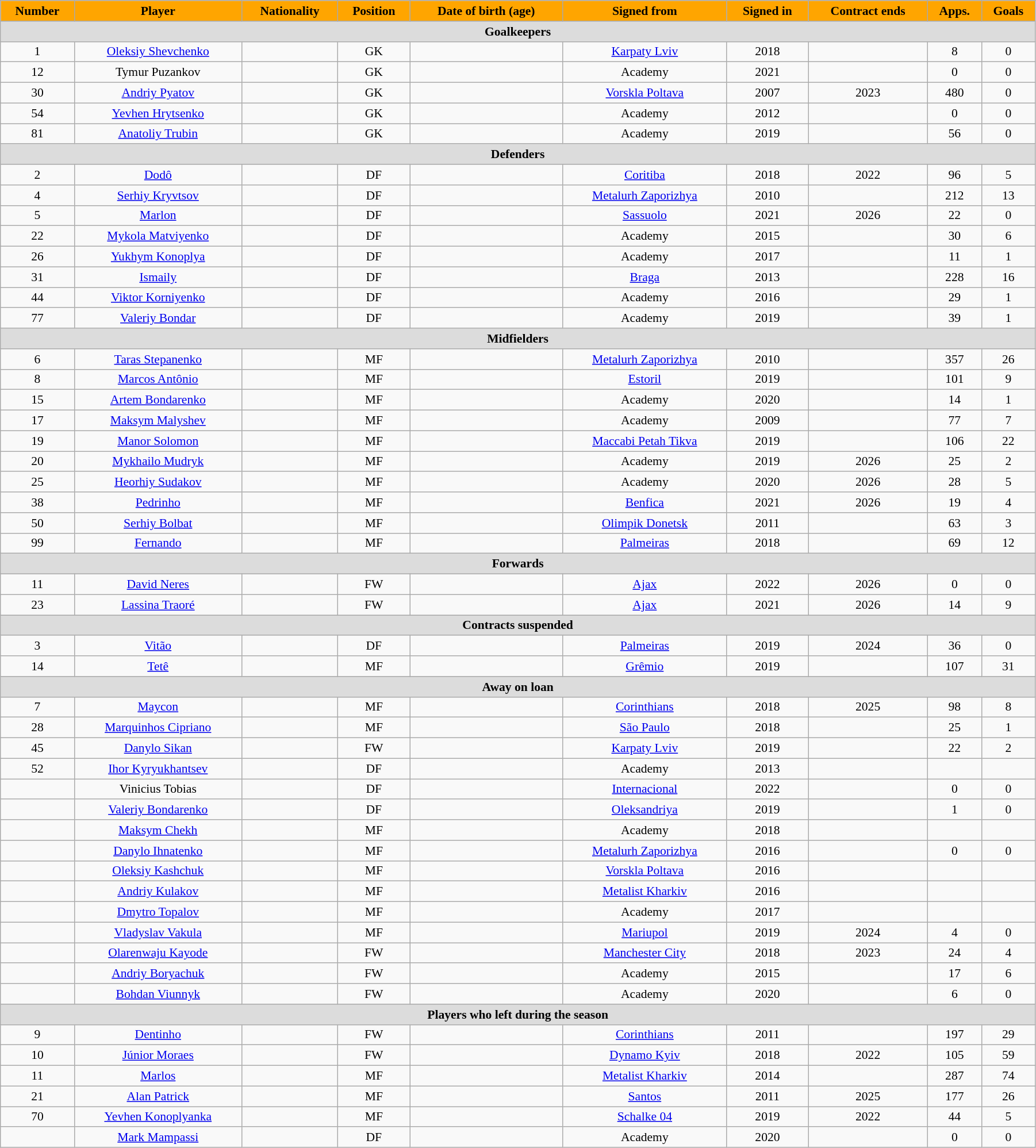<table class="wikitable"  style="text-align:center; font-size:90%; width:95%;">
<tr>
<th style="background:orange; color:#000000; text-align:center;">Number</th>
<th style="background:orange; color:#000000; text-align:center;">Player</th>
<th style="background:orange; color:#000000; text-align:center;">Nationality</th>
<th style="background:orange; color:#000000; text-align:center;">Position</th>
<th style="background:orange; color:#000000; text-align:center;">Date of birth (age)</th>
<th style="background:orange; color:#000000; text-align:center;">Signed from</th>
<th style="background:orange; color:#000000; text-align:center;">Signed in</th>
<th style="background:orange; color:#000000; text-align:center;">Contract ends</th>
<th style="background:orange; color:#000000; text-align:center;">Apps.</th>
<th style="background:orange; color:#000000; text-align:center;">Goals</th>
</tr>
<tr>
<th colspan="11"  style="background:#dcdcdc; text-align:center;">Goalkeepers</th>
</tr>
<tr>
<td>1</td>
<td><a href='#'>Oleksiy Shevchenko</a></td>
<td></td>
<td>GK</td>
<td></td>
<td><a href='#'>Karpaty Lviv</a></td>
<td>2018</td>
<td></td>
<td>8</td>
<td>0</td>
</tr>
<tr>
<td>12</td>
<td>Tymur Puzankov</td>
<td></td>
<td>GK</td>
<td></td>
<td>Academy</td>
<td>2021</td>
<td></td>
<td>0</td>
<td>0</td>
</tr>
<tr>
<td>30</td>
<td><a href='#'>Andriy Pyatov</a></td>
<td></td>
<td>GK</td>
<td></td>
<td><a href='#'>Vorskla Poltava</a></td>
<td>2007</td>
<td>2023</td>
<td>480</td>
<td>0</td>
</tr>
<tr>
<td>54</td>
<td><a href='#'>Yevhen Hrytsenko</a></td>
<td></td>
<td>GK</td>
<td></td>
<td>Academy</td>
<td>2012</td>
<td></td>
<td>0</td>
<td>0</td>
</tr>
<tr>
<td>81</td>
<td><a href='#'>Anatoliy Trubin</a></td>
<td></td>
<td>GK</td>
<td></td>
<td>Academy</td>
<td>2019</td>
<td></td>
<td>56</td>
<td>0</td>
</tr>
<tr>
<th colspan="11"  style="background:#dcdcdc; text-align:center;">Defenders</th>
</tr>
<tr>
<td>2</td>
<td><a href='#'>Dodô</a></td>
<td></td>
<td>DF</td>
<td></td>
<td><a href='#'>Coritiba</a></td>
<td>2018</td>
<td>2022</td>
<td>96</td>
<td>5</td>
</tr>
<tr>
<td>4</td>
<td><a href='#'>Serhiy Kryvtsov</a></td>
<td></td>
<td>DF</td>
<td></td>
<td><a href='#'>Metalurh Zaporizhya</a></td>
<td>2010</td>
<td></td>
<td>212</td>
<td>13</td>
</tr>
<tr>
<td>5</td>
<td><a href='#'>Marlon</a></td>
<td></td>
<td>DF</td>
<td></td>
<td><a href='#'>Sassuolo</a></td>
<td>2021</td>
<td>2026</td>
<td>22</td>
<td>0</td>
</tr>
<tr>
<td>22</td>
<td><a href='#'>Mykola Matviyenko</a></td>
<td></td>
<td>DF</td>
<td></td>
<td>Academy</td>
<td>2015</td>
<td></td>
<td>30</td>
<td>6</td>
</tr>
<tr>
<td>26</td>
<td><a href='#'>Yukhym Konoplya</a></td>
<td></td>
<td>DF</td>
<td></td>
<td>Academy</td>
<td>2017</td>
<td></td>
<td>11</td>
<td>1</td>
</tr>
<tr>
<td>31</td>
<td><a href='#'>Ismaily</a></td>
<td></td>
<td>DF</td>
<td></td>
<td><a href='#'>Braga</a></td>
<td>2013</td>
<td></td>
<td>228</td>
<td>16</td>
</tr>
<tr>
<td>44</td>
<td><a href='#'>Viktor Korniyenko</a></td>
<td></td>
<td>DF</td>
<td></td>
<td>Academy</td>
<td>2016</td>
<td></td>
<td>29</td>
<td>1</td>
</tr>
<tr>
<td>77</td>
<td><a href='#'>Valeriy Bondar</a></td>
<td></td>
<td>DF</td>
<td></td>
<td>Academy</td>
<td>2019</td>
<td></td>
<td>39</td>
<td>1</td>
</tr>
<tr>
<th colspan="11"  style="background:#dcdcdc; text-align:center;">Midfielders</th>
</tr>
<tr>
<td>6</td>
<td><a href='#'>Taras Stepanenko</a></td>
<td></td>
<td>MF</td>
<td></td>
<td><a href='#'>Metalurh Zaporizhya</a></td>
<td>2010</td>
<td></td>
<td>357</td>
<td>26</td>
</tr>
<tr>
<td>8</td>
<td><a href='#'>Marcos Antônio</a></td>
<td></td>
<td>MF</td>
<td></td>
<td><a href='#'>Estoril</a></td>
<td>2019</td>
<td></td>
<td>101</td>
<td>9</td>
</tr>
<tr>
<td>15</td>
<td><a href='#'>Artem Bondarenko</a></td>
<td></td>
<td>MF</td>
<td></td>
<td>Academy</td>
<td>2020</td>
<td></td>
<td>14</td>
<td>1</td>
</tr>
<tr>
<td>17</td>
<td><a href='#'>Maksym Malyshev</a></td>
<td></td>
<td>MF</td>
<td></td>
<td>Academy</td>
<td>2009</td>
<td></td>
<td>77</td>
<td>7</td>
</tr>
<tr>
<td>19</td>
<td><a href='#'>Manor Solomon</a></td>
<td></td>
<td>MF</td>
<td></td>
<td><a href='#'>Maccabi Petah Tikva</a></td>
<td>2019</td>
<td></td>
<td>106</td>
<td>22</td>
</tr>
<tr>
<td>20</td>
<td><a href='#'>Mykhailo Mudryk</a></td>
<td></td>
<td>MF</td>
<td></td>
<td>Academy</td>
<td>2019</td>
<td>2026</td>
<td>25</td>
<td>2</td>
</tr>
<tr>
<td>25</td>
<td><a href='#'>Heorhiy Sudakov</a></td>
<td></td>
<td>MF</td>
<td></td>
<td>Academy</td>
<td>2020</td>
<td>2026</td>
<td>28</td>
<td>5</td>
</tr>
<tr>
<td>38</td>
<td><a href='#'>Pedrinho</a></td>
<td></td>
<td>MF</td>
<td></td>
<td><a href='#'>Benfica</a></td>
<td>2021</td>
<td>2026</td>
<td>19</td>
<td>4</td>
</tr>
<tr>
<td>50</td>
<td><a href='#'>Serhiy Bolbat</a></td>
<td></td>
<td>MF</td>
<td></td>
<td><a href='#'>Olimpik Donetsk</a></td>
<td>2011</td>
<td></td>
<td>63</td>
<td>3</td>
</tr>
<tr>
<td>99</td>
<td><a href='#'>Fernando</a></td>
<td></td>
<td>MF</td>
<td></td>
<td><a href='#'>Palmeiras</a></td>
<td>2018</td>
<td></td>
<td>69</td>
<td>12</td>
</tr>
<tr>
<th colspan="11"  style="background:#dcdcdc; text-align:center;">Forwards</th>
</tr>
<tr>
<td>11</td>
<td><a href='#'>David Neres</a></td>
<td></td>
<td>FW</td>
<td></td>
<td><a href='#'>Ajax</a></td>
<td>2022</td>
<td>2026</td>
<td>0</td>
<td>0</td>
</tr>
<tr>
<td>23</td>
<td><a href='#'>Lassina Traoré</a></td>
<td></td>
<td>FW</td>
<td></td>
<td><a href='#'>Ajax</a></td>
<td>2021</td>
<td>2026</td>
<td>14</td>
<td>9</td>
</tr>
<tr>
<th colspan="11"  style="background:#dcdcdc; text-align:center;">Contracts suspended</th>
</tr>
<tr>
<td>3</td>
<td><a href='#'>Vitão</a></td>
<td></td>
<td>DF</td>
<td></td>
<td><a href='#'>Palmeiras</a></td>
<td>2019</td>
<td>2024</td>
<td>36</td>
<td>0</td>
</tr>
<tr>
<td>14</td>
<td><a href='#'>Tetê</a></td>
<td></td>
<td>MF</td>
<td></td>
<td><a href='#'>Grêmio</a></td>
<td>2019</td>
<td></td>
<td>107</td>
<td>31</td>
</tr>
<tr>
<th colspan="11"  style="background:#dcdcdc; text-align:center;">Away on loan</th>
</tr>
<tr>
<td>7</td>
<td><a href='#'>Maycon</a></td>
<td></td>
<td>MF</td>
<td></td>
<td><a href='#'>Corinthians</a></td>
<td>2018</td>
<td>2025</td>
<td>98</td>
<td>8</td>
</tr>
<tr>
<td>28</td>
<td><a href='#'>Marquinhos Cipriano</a></td>
<td></td>
<td>MF</td>
<td></td>
<td><a href='#'>São Paulo</a></td>
<td>2018</td>
<td></td>
<td>25</td>
<td>1</td>
</tr>
<tr>
<td>45</td>
<td><a href='#'>Danylo Sikan</a></td>
<td></td>
<td>FW</td>
<td></td>
<td><a href='#'>Karpaty Lviv</a></td>
<td>2019</td>
<td></td>
<td>22</td>
<td>2</td>
</tr>
<tr>
<td>52</td>
<td><a href='#'>Ihor Kyryukhantsev</a></td>
<td></td>
<td>DF</td>
<td></td>
<td>Academy</td>
<td>2013</td>
<td></td>
<td></td>
<td></td>
</tr>
<tr>
<td></td>
<td>Vinicius Tobias</td>
<td></td>
<td>DF</td>
<td></td>
<td><a href='#'>Internacional</a></td>
<td>2022</td>
<td></td>
<td>0</td>
<td>0</td>
</tr>
<tr>
<td></td>
<td><a href='#'>Valeriy Bondarenko</a></td>
<td></td>
<td>DF</td>
<td></td>
<td><a href='#'>Oleksandriya</a></td>
<td>2019</td>
<td></td>
<td>1</td>
<td>0</td>
</tr>
<tr>
<td></td>
<td><a href='#'>Maksym Chekh</a></td>
<td></td>
<td>MF</td>
<td></td>
<td>Academy</td>
<td>2018</td>
<td></td>
<td></td>
<td></td>
</tr>
<tr>
<td></td>
<td><a href='#'>Danylo Ihnatenko</a></td>
<td></td>
<td>MF</td>
<td></td>
<td><a href='#'>Metalurh Zaporizhya</a></td>
<td>2016</td>
<td></td>
<td>0</td>
<td>0</td>
</tr>
<tr>
<td></td>
<td><a href='#'>Oleksiy Kashchuk</a></td>
<td></td>
<td>MF</td>
<td></td>
<td><a href='#'>Vorskla Poltava</a></td>
<td>2016</td>
<td></td>
<td></td>
<td></td>
</tr>
<tr>
<td></td>
<td><a href='#'>Andriy Kulakov</a></td>
<td></td>
<td>MF</td>
<td></td>
<td><a href='#'>Metalist Kharkiv</a></td>
<td>2016</td>
<td></td>
<td></td>
<td></td>
</tr>
<tr>
<td></td>
<td><a href='#'>Dmytro Topalov</a></td>
<td></td>
<td>MF</td>
<td></td>
<td>Academy</td>
<td>2017</td>
<td></td>
<td></td>
<td></td>
</tr>
<tr>
<td></td>
<td><a href='#'>Vladyslav Vakula</a></td>
<td></td>
<td>MF</td>
<td></td>
<td><a href='#'>Mariupol</a></td>
<td>2019</td>
<td>2024</td>
<td>4</td>
<td>0</td>
</tr>
<tr>
<td></td>
<td><a href='#'>Olarenwaju Kayode</a></td>
<td></td>
<td>FW</td>
<td></td>
<td><a href='#'>Manchester City</a></td>
<td>2018</td>
<td>2023</td>
<td>24</td>
<td>4</td>
</tr>
<tr>
<td></td>
<td><a href='#'>Andriy Boryachuk</a></td>
<td></td>
<td>FW</td>
<td></td>
<td>Academy</td>
<td>2015</td>
<td></td>
<td>17</td>
<td>6</td>
</tr>
<tr>
<td></td>
<td><a href='#'>Bohdan Viunnyk</a></td>
<td></td>
<td>FW</td>
<td></td>
<td>Academy</td>
<td>2020</td>
<td></td>
<td>6</td>
<td>0</td>
</tr>
<tr>
<th colspan="11"  style="background:#dcdcdc; text-align:center;">Players who left during the season</th>
</tr>
<tr>
<td>9</td>
<td><a href='#'>Dentinho</a></td>
<td></td>
<td>FW</td>
<td></td>
<td><a href='#'>Corinthians</a></td>
<td>2011</td>
<td></td>
<td>197</td>
<td>29</td>
</tr>
<tr>
<td>10</td>
<td><a href='#'>Júnior Moraes</a></td>
<td></td>
<td>FW</td>
<td></td>
<td><a href='#'>Dynamo Kyiv</a></td>
<td>2018</td>
<td>2022</td>
<td>105</td>
<td>59</td>
</tr>
<tr>
<td>11</td>
<td><a href='#'>Marlos</a></td>
<td></td>
<td>MF</td>
<td></td>
<td><a href='#'>Metalist Kharkiv</a></td>
<td>2014</td>
<td></td>
<td>287</td>
<td>74</td>
</tr>
<tr>
<td>21</td>
<td><a href='#'>Alan Patrick</a></td>
<td></td>
<td>MF</td>
<td></td>
<td><a href='#'>Santos</a></td>
<td>2011</td>
<td>2025</td>
<td>177</td>
<td>26</td>
</tr>
<tr>
<td>70</td>
<td><a href='#'>Yevhen Konoplyanka</a></td>
<td></td>
<td>MF</td>
<td></td>
<td><a href='#'>Schalke 04</a></td>
<td>2019</td>
<td>2022</td>
<td>44</td>
<td>5</td>
</tr>
<tr>
<td></td>
<td><a href='#'>Mark Mampassi</a></td>
<td></td>
<td>DF</td>
<td></td>
<td>Academy</td>
<td>2020</td>
<td></td>
<td>0</td>
<td>0</td>
</tr>
</table>
